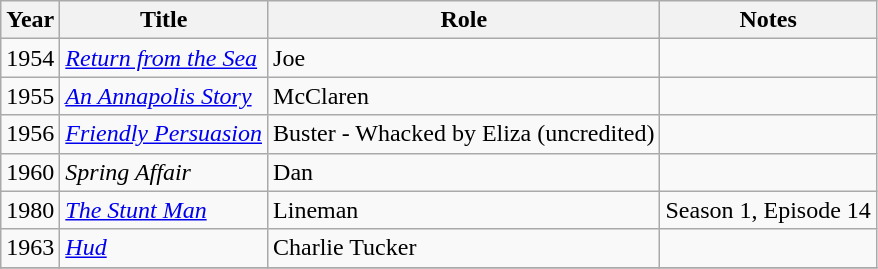<table class="wikitable plainrowheaders sortable">
<tr>
<th scope="col">Year</th>
<th scope="col">Title</th>
<th scope="col">Role</th>
<th scope="col" class="unsortable">Notes</th>
</tr>
<tr>
<td>1954</td>
<td><em><a href='#'>Return from the Sea</a></em></td>
<td>Joe</td>
<td></td>
</tr>
<tr>
<td>1955</td>
<td><em><a href='#'>An Annapolis Story</a></em></td>
<td>McClaren</td>
<td></td>
</tr>
<tr>
<td>1956</td>
<td><em><a href='#'>Friendly Persuasion</a></em></td>
<td>Buster - Whacked by Eliza (uncredited)</td>
<td></td>
</tr>
<tr>
<td>1960</td>
<td><em>Spring Affair</em></td>
<td>Dan</td>
<td></td>
</tr>
<tr>
<td>1980</td>
<td><em><a href='#'>The Stunt Man</a></em></td>
<td>Lineman</td>
<td>Season 1, Episode 14</td>
</tr>
<tr>
<td>1963</td>
<td><em><a href='#'>Hud</a></em></td>
<td>Charlie Tucker</td>
<td></td>
</tr>
<tr>
</tr>
</table>
